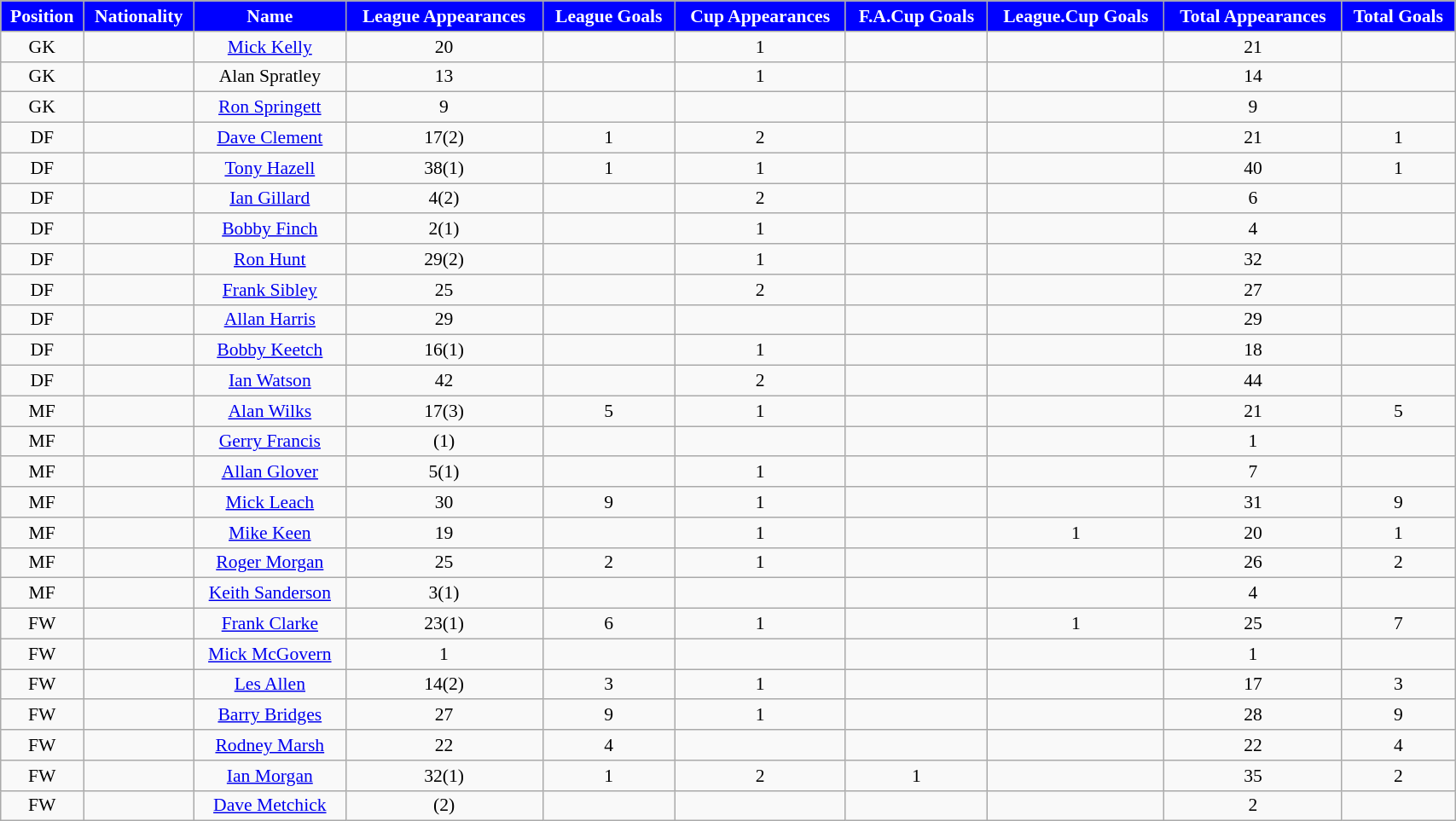<table class="wikitable" style="text-align:center; font-size:90%; width:90%;">
<tr>
</tr>
<tr>
<th style="background:#0000FF; color:white; text-align:center;">Position</th>
<th style="background:#0000FF; color:white; text-align:center;">Nationality</th>
<th style="background:#0000FF; color:white; text-align:center;">Name</th>
<th style="background:#0000FF; color:white; text-align:center;">League Appearances</th>
<th style="background:#0000FF; color:white; text-align:center;">League Goals</th>
<th style="background:#0000FF; color:white; text-align:center;">Cup Appearances</th>
<th style="background:#0000FF; color:white; text-align:center;">F.A.Cup Goals</th>
<th style="background:#0000FF; color:white; text-align:center;">League.Cup Goals</th>
<th style="background:#0000FF; color:white; text-align:center;">Total Appearances</th>
<th style="background:#0000FF; color:white; text-align:center;">Total Goals</th>
</tr>
<tr>
<td>GK</td>
<td></td>
<td><a href='#'>Mick Kelly</a></td>
<td>20</td>
<td></td>
<td>1</td>
<td></td>
<td></td>
<td>21</td>
<td></td>
</tr>
<tr>
<td>GK</td>
<td></td>
<td>Alan Spratley</td>
<td>13</td>
<td></td>
<td>1</td>
<td></td>
<td></td>
<td>14</td>
<td></td>
</tr>
<tr>
<td>GK</td>
<td></td>
<td><a href='#'>Ron Springett</a></td>
<td>9</td>
<td></td>
<td></td>
<td></td>
<td></td>
<td>9</td>
<td></td>
</tr>
<tr>
<td>DF</td>
<td></td>
<td><a href='#'>Dave Clement</a></td>
<td>17(2)</td>
<td>1</td>
<td>2</td>
<td></td>
<td></td>
<td>21</td>
<td>1</td>
</tr>
<tr>
<td>DF</td>
<td></td>
<td><a href='#'>Tony Hazell</a></td>
<td>38(1)</td>
<td>1</td>
<td>1</td>
<td></td>
<td></td>
<td>40</td>
<td>1</td>
</tr>
<tr>
<td>DF</td>
<td></td>
<td><a href='#'>Ian Gillard</a></td>
<td>4(2)</td>
<td></td>
<td>2</td>
<td></td>
<td></td>
<td>6</td>
<td></td>
</tr>
<tr>
<td>DF</td>
<td></td>
<td><a href='#'>Bobby Finch</a></td>
<td>2(1)</td>
<td></td>
<td>1</td>
<td></td>
<td></td>
<td>4</td>
<td></td>
</tr>
<tr>
<td>DF</td>
<td></td>
<td><a href='#'>Ron Hunt</a></td>
<td>29(2)</td>
<td></td>
<td>1</td>
<td></td>
<td></td>
<td>32</td>
<td></td>
</tr>
<tr>
<td>DF</td>
<td></td>
<td><a href='#'>Frank Sibley</a></td>
<td>25</td>
<td></td>
<td>2</td>
<td></td>
<td></td>
<td>27</td>
<td></td>
</tr>
<tr>
<td>DF</td>
<td></td>
<td><a href='#'>Allan Harris</a></td>
<td>29</td>
<td></td>
<td></td>
<td></td>
<td></td>
<td>29</td>
<td></td>
</tr>
<tr>
<td>DF</td>
<td></td>
<td><a href='#'>Bobby Keetch</a></td>
<td>16(1)</td>
<td></td>
<td>1</td>
<td></td>
<td></td>
<td>18</td>
<td></td>
</tr>
<tr>
<td>DF</td>
<td></td>
<td><a href='#'>Ian Watson</a></td>
<td>42</td>
<td></td>
<td>2</td>
<td></td>
<td></td>
<td>44</td>
<td></td>
</tr>
<tr>
<td>MF</td>
<td></td>
<td><a href='#'>Alan Wilks</a></td>
<td>17(3)</td>
<td>5</td>
<td>1</td>
<td></td>
<td></td>
<td>21</td>
<td>5</td>
</tr>
<tr>
<td>MF</td>
<td></td>
<td><a href='#'>Gerry Francis</a></td>
<td>(1)</td>
<td></td>
<td></td>
<td></td>
<td></td>
<td>1</td>
<td></td>
</tr>
<tr>
<td>MF</td>
<td></td>
<td><a href='#'>Allan Glover</a></td>
<td>5(1)</td>
<td></td>
<td>1</td>
<td></td>
<td></td>
<td>7</td>
<td></td>
</tr>
<tr>
<td>MF</td>
<td></td>
<td><a href='#'>Mick Leach</a></td>
<td>30</td>
<td>9</td>
<td>1</td>
<td></td>
<td></td>
<td>31</td>
<td>9</td>
</tr>
<tr>
<td>MF</td>
<td></td>
<td><a href='#'>Mike Keen</a></td>
<td>19</td>
<td></td>
<td>1</td>
<td></td>
<td>1</td>
<td>20</td>
<td>1</td>
</tr>
<tr>
<td>MF</td>
<td></td>
<td><a href='#'>Roger Morgan</a></td>
<td>25</td>
<td>2</td>
<td>1</td>
<td></td>
<td></td>
<td>26</td>
<td>2</td>
</tr>
<tr>
<td>MF</td>
<td></td>
<td><a href='#'>Keith Sanderson</a></td>
<td>3(1)</td>
<td></td>
<td></td>
<td></td>
<td></td>
<td>4</td>
<td></td>
</tr>
<tr>
<td>FW</td>
<td></td>
<td><a href='#'>Frank Clarke</a></td>
<td>23(1)</td>
<td>6</td>
<td>1</td>
<td></td>
<td>1</td>
<td>25</td>
<td>7</td>
</tr>
<tr>
<td>FW</td>
<td></td>
<td><a href='#'>Mick McGovern</a></td>
<td>1</td>
<td></td>
<td></td>
<td></td>
<td></td>
<td>1</td>
<td></td>
</tr>
<tr>
<td>FW</td>
<td></td>
<td><a href='#'>Les Allen</a></td>
<td>14(2)</td>
<td>3</td>
<td>1</td>
<td></td>
<td></td>
<td>17</td>
<td>3</td>
</tr>
<tr>
<td>FW</td>
<td></td>
<td><a href='#'>Barry Bridges</a></td>
<td>27</td>
<td>9</td>
<td>1</td>
<td></td>
<td></td>
<td>28</td>
<td>9</td>
</tr>
<tr>
<td>FW</td>
<td></td>
<td><a href='#'>Rodney Marsh</a></td>
<td>22</td>
<td>4</td>
<td></td>
<td></td>
<td></td>
<td>22</td>
<td>4</td>
</tr>
<tr>
<td>FW</td>
<td></td>
<td><a href='#'>Ian Morgan</a></td>
<td>32(1)</td>
<td>1</td>
<td>2</td>
<td>1</td>
<td></td>
<td>35</td>
<td>2</td>
</tr>
<tr>
<td>FW</td>
<td></td>
<td><a href='#'>Dave Metchick</a></td>
<td>(2)</td>
<td></td>
<td></td>
<td></td>
<td></td>
<td>2</td>
<td></td>
</tr>
</table>
